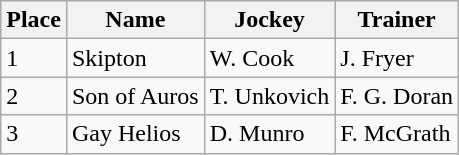<table class="wikitable">
<tr>
<th>Place</th>
<th>Name</th>
<th>Jockey</th>
<th>Trainer</th>
</tr>
<tr>
<td>1</td>
<td>Skipton</td>
<td>W. Cook</td>
<td>J. Fryer</td>
</tr>
<tr>
<td>2</td>
<td>Son of Auros</td>
<td>T. Unkovich</td>
<td>F. G. Doran</td>
</tr>
<tr>
<td>3</td>
<td>Gay Helios</td>
<td>D. Munro</td>
<td>F. McGrath</td>
</tr>
</table>
